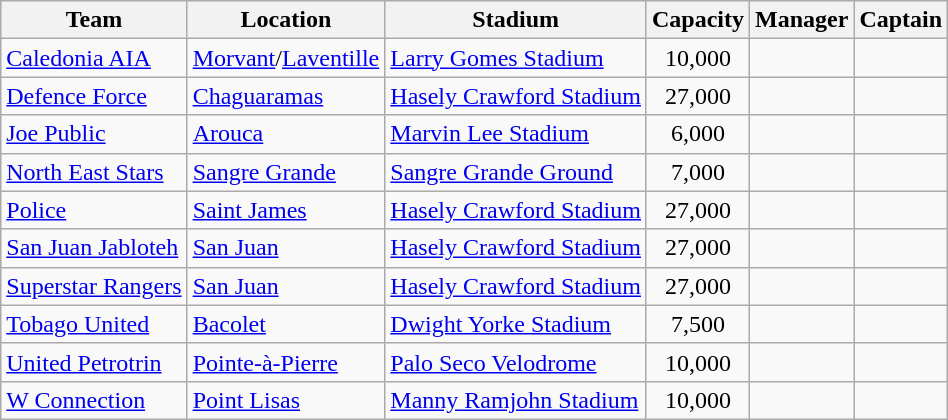<table class="sortable wikitable">
<tr>
<th>Team</th>
<th>Location</th>
<th>Stadium</th>
<th>Capacity</th>
<th>Manager</th>
<th>Captain</th>
</tr>
<tr>
<td><a href='#'>Caledonia AIA</a></td>
<td><a href='#'>Morvant</a>/<a href='#'>Laventille</a></td>
<td><a href='#'>Larry Gomes Stadium</a></td>
<td align=center>10,000</td>
<td> </td>
<td> </td>
</tr>
<tr>
<td><a href='#'>Defence Force</a></td>
<td><a href='#'>Chaguaramas</a></td>
<td><a href='#'>Hasely Crawford Stadium</a></td>
<td align=center>27,000</td>
<td> </td>
<td> </td>
</tr>
<tr>
<td><a href='#'>Joe Public</a></td>
<td><a href='#'>Arouca</a></td>
<td><a href='#'>Marvin Lee Stadium</a></td>
<td align=center>6,000</td>
<td> </td>
<td> </td>
</tr>
<tr>
<td><a href='#'>North East Stars</a></td>
<td><a href='#'>Sangre Grande</a></td>
<td><a href='#'>Sangre Grande Ground</a></td>
<td align=center>7,000</td>
<td> </td>
<td> </td>
</tr>
<tr>
<td><a href='#'>Police</a></td>
<td><a href='#'>Saint James</a></td>
<td><a href='#'>Hasely Crawford Stadium</a></td>
<td align=center>27,000</td>
<td> </td>
<td> </td>
</tr>
<tr>
<td><a href='#'>San Juan Jabloteh</a></td>
<td><a href='#'>San Juan</a></td>
<td><a href='#'>Hasely Crawford Stadium</a></td>
<td align=center>27,000</td>
<td> </td>
<td> </td>
</tr>
<tr>
<td><a href='#'>Superstar Rangers</a></td>
<td><a href='#'>San Juan</a></td>
<td><a href='#'>Hasely Crawford Stadium</a></td>
<td align=center>27,000</td>
<td> </td>
<td> </td>
</tr>
<tr>
<td><a href='#'>Tobago United</a></td>
<td><a href='#'>Bacolet</a></td>
<td><a href='#'>Dwight Yorke Stadium</a></td>
<td align=center>7,500</td>
<td> </td>
<td> </td>
</tr>
<tr>
<td><a href='#'>United Petrotrin</a></td>
<td><a href='#'>Pointe-à-Pierre</a></td>
<td><a href='#'>Palo Seco Velodrome</a></td>
<td align=center>10,000</td>
<td> </td>
<td> </td>
</tr>
<tr>
<td><a href='#'>W Connection</a></td>
<td><a href='#'>Point Lisas</a></td>
<td><a href='#'>Manny Ramjohn Stadium</a></td>
<td align=center>10,000</td>
<td> </td>
<td> </td>
</tr>
</table>
